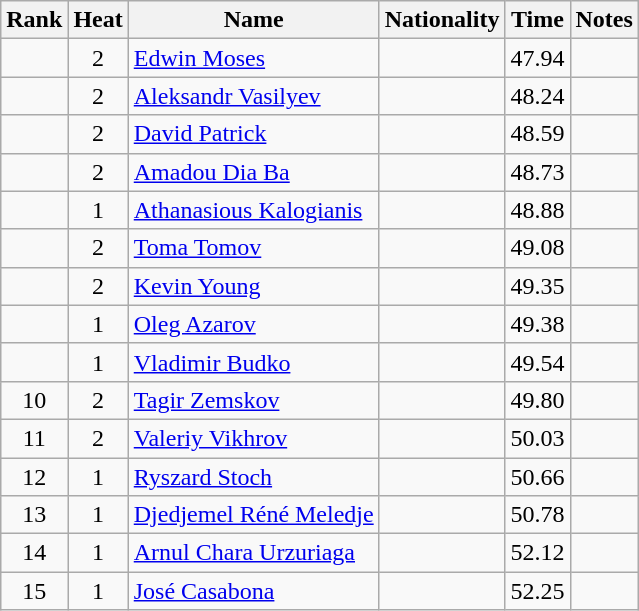<table class="wikitable sortable" style="text-align:center">
<tr>
<th>Rank</th>
<th>Heat</th>
<th>Name</th>
<th>Nationality</th>
<th>Time</th>
<th>Notes</th>
</tr>
<tr>
<td></td>
<td>2</td>
<td align=left><a href='#'>Edwin Moses</a></td>
<td align=left></td>
<td>47.94</td>
<td></td>
</tr>
<tr>
<td></td>
<td>2</td>
<td align=left><a href='#'>Aleksandr Vasilyev</a></td>
<td align=left></td>
<td>48.24</td>
<td></td>
</tr>
<tr>
<td></td>
<td>2</td>
<td align=left><a href='#'>David Patrick</a></td>
<td align=left></td>
<td>48.59</td>
<td></td>
</tr>
<tr>
<td></td>
<td>2</td>
<td align=left><a href='#'>Amadou Dia Ba</a></td>
<td align=left></td>
<td>48.73</td>
<td></td>
</tr>
<tr>
<td></td>
<td>1</td>
<td align=left><a href='#'>Athanasious Kalogianis</a></td>
<td align=left></td>
<td>48.88</td>
<td></td>
</tr>
<tr>
<td></td>
<td>2</td>
<td align=left><a href='#'>Toma Tomov</a></td>
<td align=left></td>
<td>49.08</td>
<td></td>
</tr>
<tr>
<td></td>
<td>2</td>
<td align=left><a href='#'>Kevin Young</a></td>
<td align=left></td>
<td>49.35</td>
<td></td>
</tr>
<tr>
<td></td>
<td>1</td>
<td align=left><a href='#'>Oleg Azarov</a></td>
<td align=left></td>
<td>49.38</td>
<td></td>
</tr>
<tr>
<td></td>
<td>1</td>
<td align=left><a href='#'>Vladimir Budko</a></td>
<td align=left></td>
<td>49.54</td>
<td></td>
</tr>
<tr>
<td>10</td>
<td>2</td>
<td align=left><a href='#'>Tagir Zemskov</a></td>
<td align=left></td>
<td>49.80</td>
<td></td>
</tr>
<tr>
<td>11</td>
<td>2</td>
<td align=left><a href='#'>Valeriy Vikhrov</a></td>
<td align=left></td>
<td>50.03</td>
<td></td>
</tr>
<tr>
<td>12</td>
<td>1</td>
<td align=left><a href='#'>Ryszard Stoch</a></td>
<td align=left></td>
<td>50.66</td>
<td></td>
</tr>
<tr>
<td>13</td>
<td>1</td>
<td align=left><a href='#'>Djedjemel Réné Meledje</a></td>
<td align=left></td>
<td>50.78</td>
<td></td>
</tr>
<tr>
<td>14</td>
<td>1</td>
<td align=left><a href='#'>Arnul Chara Urzuriaga</a></td>
<td align=left></td>
<td>52.12</td>
<td></td>
</tr>
<tr>
<td>15</td>
<td>1</td>
<td align=left><a href='#'>José Casabona</a></td>
<td align=left></td>
<td>52.25</td>
<td></td>
</tr>
</table>
